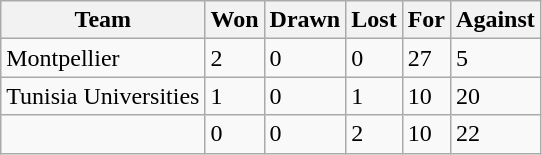<table class="wikitable">
<tr>
<th>Team</th>
<th>Won</th>
<th>Drawn</th>
<th>Lost</th>
<th>For</th>
<th>Against</th>
</tr>
<tr>
<td> Montpellier</td>
<td>2</td>
<td>0</td>
<td>0</td>
<td>27</td>
<td>5</td>
</tr>
<tr>
<td> Tunisia Universities</td>
<td>1</td>
<td>0</td>
<td>1</td>
<td>10</td>
<td>20</td>
</tr>
<tr>
<td></td>
<td>0</td>
<td>0</td>
<td>2</td>
<td>10</td>
<td>22</td>
</tr>
</table>
